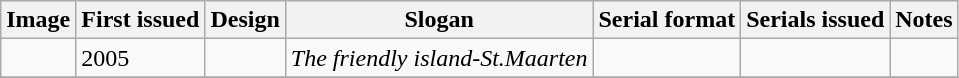<table class="wikitable">
<tr>
<th>Image</th>
<th>First issued</th>
<th>Design</th>
<th>Slogan</th>
<th>Serial format</th>
<th>Serials issued</th>
<th>Notes</th>
</tr>
<tr>
<td></td>
<td>2005</td>
<td></td>
<td><em>The friendly island-St.Maarten</em></td>
<td></td>
<td></td>
<td></td>
</tr>
<tr>
</tr>
</table>
